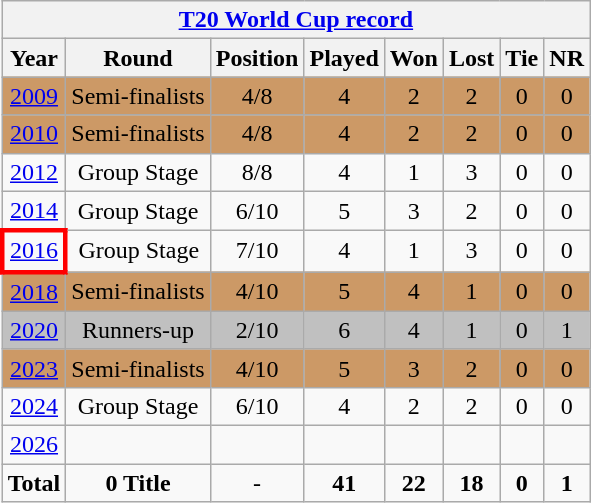<table class="wikitable" style="text-align: center; width=900px;">
<tr>
<th colspan=8><a href='#'>T20 World Cup record</a></th>
</tr>
<tr>
<th>Year</th>
<th>Round</th>
<th>Position</th>
<th>Played</th>
<th>Won</th>
<th>Lost</th>
<th>Tie</th>
<th>NR</th>
</tr>
<tr style="background:#cc9966">
<td> <a href='#'>2009</a></td>
<td>Semi-finalists</td>
<td>4/8</td>
<td>4</td>
<td>2</td>
<td>2</td>
<td>0</td>
<td>0</td>
</tr>
<tr style="background:#cc9966">
<td> <a href='#'>2010</a></td>
<td>Semi-finalists</td>
<td>4/8</td>
<td>4</td>
<td>2</td>
<td>2</td>
<td>0</td>
<td>0</td>
</tr>
<tr>
<td> <a href='#'>2012</a></td>
<td>Group Stage</td>
<td>8/8</td>
<td>4</td>
<td>1</td>
<td>3</td>
<td>0</td>
<td>0</td>
</tr>
<tr>
<td> <a href='#'>2014</a></td>
<td>Group Stage</td>
<td>6/10</td>
<td>5</td>
<td>3</td>
<td>2</td>
<td>0</td>
<td>0</td>
</tr>
<tr>
<td style="border: 3px solid red"> <a href='#'>2016</a></td>
<td>Group Stage</td>
<td>7/10</td>
<td>4</td>
<td>1</td>
<td>3</td>
<td>0</td>
<td>0</td>
</tr>
<tr style="background:#cc9966">
<td> <a href='#'>2018</a></td>
<td>Semi-finalists</td>
<td>4/10</td>
<td>5</td>
<td>4</td>
<td>1</td>
<td>0</td>
<td>0</td>
</tr>
<tr style="background:silver;">
<td> <a href='#'>2020</a></td>
<td>Runners-up</td>
<td>2/10</td>
<td>6</td>
<td>4</td>
<td>1</td>
<td>0</td>
<td>1</td>
</tr>
<tr style="background:#cc9966">
<td> <a href='#'>2023</a></td>
<td>Semi-finalists</td>
<td>4/10</td>
<td>5</td>
<td>3</td>
<td>2</td>
<td>0</td>
<td>0</td>
</tr>
<tr>
<td> <a href='#'>2024</a></td>
<td>Group Stage</td>
<td>6/10</td>
<td>4</td>
<td>2</td>
<td>2</td>
<td>0</td>
<td>0</td>
</tr>
<tr>
<td> <a href='#'>2026</a></td>
<td></td>
<td></td>
<td></td>
<td></td>
<td></td>
<td></td>
<td></td>
</tr>
<tr>
<td><strong>Total</strong></td>
<td><strong>0 Title</strong></td>
<td>-</td>
<td><strong>41</strong></td>
<td><strong>22</strong></td>
<td><strong>18</strong></td>
<td><strong>0</strong></td>
<td><strong>1</strong></td>
</tr>
</table>
